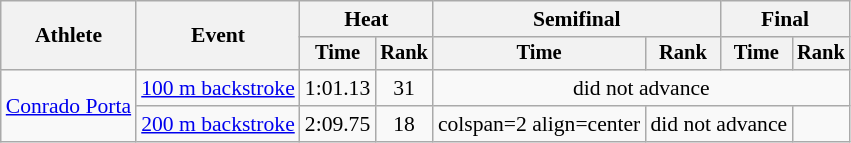<table class=wikitable style="font-size:90%">
<tr>
<th rowspan="2">Athlete</th>
<th rowspan="2">Event</th>
<th colspan="2">Heat</th>
<th colspan="2">Semifinal</th>
<th colspan="2">Final</th>
</tr>
<tr style="font-size:95%">
<th>Time</th>
<th>Rank</th>
<th>Time</th>
<th>Rank</th>
<th>Time</th>
<th>Rank</th>
</tr>
<tr>
<td rowspan="2"><a href='#'>Conrado Porta</a></td>
<td><a href='#'>100 m backstroke</a></td>
<td align="center">1:01.13</td>
<td align="center">31</td>
<td align="center" colspan=4>did not advance</td>
</tr>
<tr>
<td><a href='#'>200 m backstroke</a></td>
<td align="center">2:09.75</td>
<td align="center">18</td>
<td>colspan=2 align=center </td>
<td align=center colspan=2>did not advance</td>
</tr>
</table>
